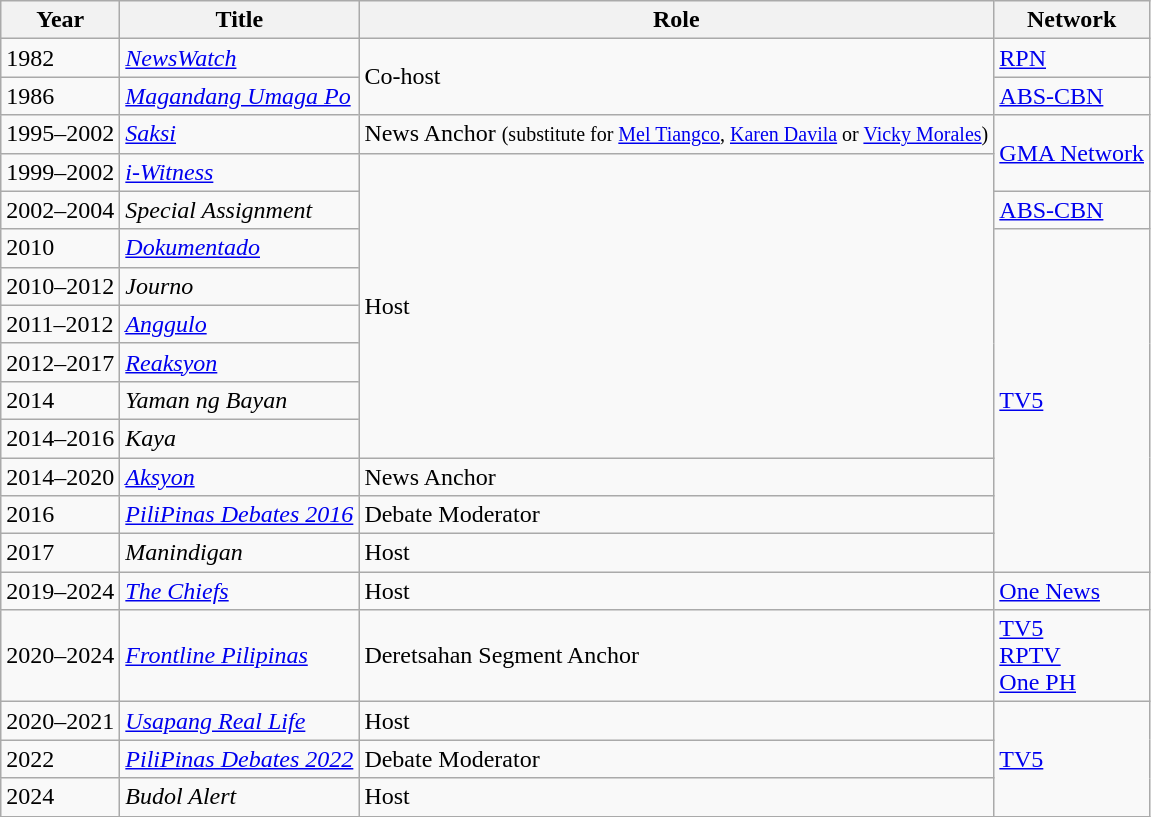<table class="wikitable">
<tr>
<th>Year</th>
<th>Title</th>
<th>Role</th>
<th>Network</th>
</tr>
<tr>
<td>1982</td>
<td><em><a href='#'>NewsWatch</a></em></td>
<td rowspan="2">Co-host</td>
<td><a href='#'>RPN</a></td>
</tr>
<tr>
<td>1986</td>
<td><em><a href='#'>Magandang Umaga Po</a></em></td>
<td><a href='#'>ABS-CBN</a></td>
</tr>
<tr>
<td>1995–2002</td>
<td><em><a href='#'>Saksi</a></em></td>
<td>News Anchor <small>(substitute for <a href='#'>Mel Tiangco</a>, <a href='#'>Karen Davila</a> or <a href='#'>Vicky Morales</a>)</small></td>
<td rowspan="2"><a href='#'>GMA Network</a></td>
</tr>
<tr>
<td>1999–2002</td>
<td><em><a href='#'>i-Witness</a></em></td>
<td rowspan="8">Host</td>
</tr>
<tr>
<td>2002–2004</td>
<td><em>Special Assignment</em></td>
<td><a href='#'>ABS-CBN</a></td>
</tr>
<tr>
<td>2010</td>
<td><em><a href='#'>Dokumentado</a></em></td>
<td rowspan="9"><a href='#'>TV5</a></td>
</tr>
<tr>
<td>2010–2012</td>
<td><em>Journo</em></td>
</tr>
<tr>
<td>2011–2012</td>
<td><em><a href='#'>Anggulo</a></em></td>
</tr>
<tr>
<td>2012–2017</td>
<td><em><a href='#'>Reaksyon</a></em></td>
</tr>
<tr>
<td>2014</td>
<td><em>Yaman ng Bayan</em></td>
</tr>
<tr>
<td>2014–2016</td>
<td><em>Kaya</em></td>
</tr>
<tr>
<td>2014–2020</td>
<td><em><a href='#'>Aksyon</a></em></td>
<td>News Anchor</td>
</tr>
<tr>
<td>2016</td>
<td><em><a href='#'>PiliPinas Debates 2016</a></em></td>
<td>Debate Moderator</td>
</tr>
<tr>
<td>2017</td>
<td><em>Manindigan</em></td>
<td>Host</td>
</tr>
<tr>
<td>2019–2024</td>
<td><em><a href='#'>The Chiefs</a></em></td>
<td>Host</td>
<td><a href='#'>One News</a></td>
</tr>
<tr>
<td>2020–2024</td>
<td><em><a href='#'>Frontline Pilipinas</a></em></td>
<td>Deretsahan Segment Anchor</td>
<td><a href='#'>TV5</a> <br> <a href='#'>RPTV</a> <br> <a href='#'>One PH</a></td>
</tr>
<tr>
<td>2020–2021</td>
<td><em><a href='#'>Usapang Real Life</a></em></td>
<td>Host</td>
<td rowspan="3"><a href='#'>TV5</a></td>
</tr>
<tr>
<td>2022</td>
<td><em><a href='#'>PiliPinas Debates 2022</a></em></td>
<td>Debate Moderator</td>
</tr>
<tr>
<td>2024</td>
<td><em>Budol Alert</em></td>
<td>Host</td>
</tr>
</table>
